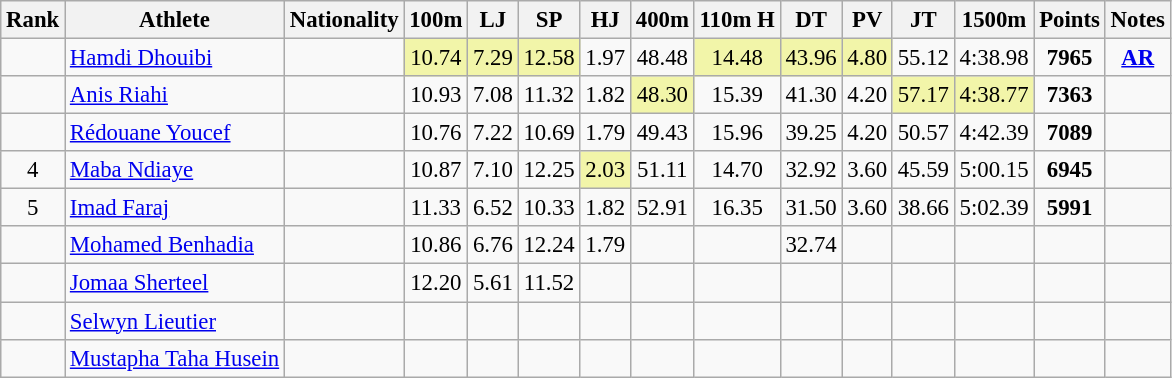<table class="wikitable sortable" style=" text-align:center;font-size:95%">
<tr>
<th>Rank</th>
<th>Athlete</th>
<th>Nationality</th>
<th>100m</th>
<th>LJ</th>
<th>SP</th>
<th>HJ</th>
<th>400m</th>
<th>110m H</th>
<th>DT</th>
<th>PV</th>
<th>JT</th>
<th>1500m</th>
<th>Points</th>
<th>Notes</th>
</tr>
<tr>
<td></td>
<td align=left><a href='#'>Hamdi Dhouibi</a></td>
<td align=left></td>
<td bgcolor=#F2F5A9>10.74</td>
<td bgcolor=#F2F5A9>7.29</td>
<td bgcolor=#F2F5A9>12.58</td>
<td>1.97</td>
<td>48.48</td>
<td bgcolor=#F2F5A9>14.48</td>
<td bgcolor=#F2F5A9>43.96</td>
<td bgcolor=#F2F5A9>4.80</td>
<td>55.12</td>
<td>4:38.98</td>
<td><strong>7965</strong></td>
<td><strong><a href='#'>AR</a></strong></td>
</tr>
<tr>
<td></td>
<td align=left><a href='#'>Anis Riahi</a></td>
<td align=left></td>
<td>10.93</td>
<td>7.08</td>
<td>11.32</td>
<td>1.82</td>
<td bgcolor=#F2F5A9>48.30</td>
<td>15.39</td>
<td>41.30</td>
<td>4.20</td>
<td bgcolor=#F2F5A9>57.17</td>
<td bgcolor=#F2F5A9>4:38.77</td>
<td><strong>7363</strong></td>
<td></td>
</tr>
<tr>
<td></td>
<td align=left><a href='#'>Rédouane Youcef</a></td>
<td align=left></td>
<td>10.76</td>
<td>7.22</td>
<td>10.69</td>
<td>1.79</td>
<td>49.43</td>
<td>15.96</td>
<td>39.25</td>
<td>4.20</td>
<td>50.57</td>
<td>4:42.39</td>
<td><strong>7089</strong></td>
<td></td>
</tr>
<tr>
<td>4</td>
<td align=left><a href='#'>Maba Ndiaye</a></td>
<td align=left></td>
<td>10.87</td>
<td>7.10</td>
<td>12.25</td>
<td bgcolor=#F2F5A9>2.03</td>
<td>51.11</td>
<td>14.70</td>
<td>32.92</td>
<td>3.60</td>
<td>45.59</td>
<td>5:00.15</td>
<td><strong>6945</strong></td>
<td></td>
</tr>
<tr>
<td>5</td>
<td align=left><a href='#'>Imad Faraj</a></td>
<td align=left></td>
<td>11.33</td>
<td>6.52</td>
<td>10.33</td>
<td>1.82</td>
<td>52.91</td>
<td>16.35</td>
<td>31.50</td>
<td>3.60</td>
<td>38.66</td>
<td>5:02.39</td>
<td><strong>5991</strong></td>
<td></td>
</tr>
<tr>
<td></td>
<td align=left><a href='#'>Mohamed Benhadia</a></td>
<td align=left></td>
<td>10.86</td>
<td>6.76</td>
<td>12.24</td>
<td>1.79</td>
<td></td>
<td></td>
<td>32.74</td>
<td></td>
<td></td>
<td></td>
<td><strong></strong></td>
<td></td>
</tr>
<tr>
<td></td>
<td align=left><a href='#'>Jomaa Sherteel</a></td>
<td align=left></td>
<td>12.20</td>
<td>5.61</td>
<td>11.52</td>
<td></td>
<td></td>
<td></td>
<td></td>
<td></td>
<td></td>
<td></td>
<td><strong></strong></td>
<td></td>
</tr>
<tr>
<td></td>
<td align=left><a href='#'>Selwyn Lieutier</a></td>
<td align=left></td>
<td></td>
<td></td>
<td></td>
<td></td>
<td></td>
<td></td>
<td></td>
<td></td>
<td></td>
<td></td>
<td><strong></strong></td>
<td></td>
</tr>
<tr>
<td></td>
<td align=left><a href='#'>Mustapha Taha Husein</a></td>
<td align=left></td>
<td></td>
<td></td>
<td></td>
<td></td>
<td></td>
<td></td>
<td></td>
<td></td>
<td></td>
<td></td>
<td><strong></strong></td>
<td></td>
</tr>
</table>
